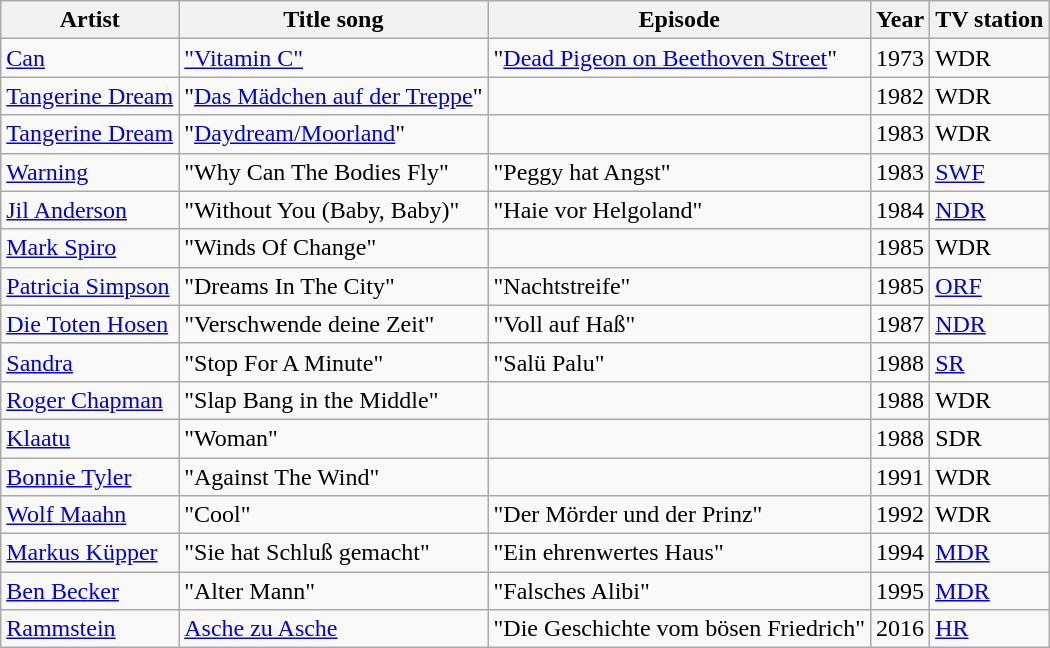<table class="wikitable sortable">
<tr class="hintergrundfarbe6">
<th>Artist</th>
<th>Title song</th>
<th>Episode</th>
<th>Year</th>
<th>TV station</th>
</tr>
<tr>
<td><a href='#'>Can</a></td>
<td><a href='#'>"Vitamin C"</a></td>
<td>"<a href='#'>Dead Pigeon on Beethoven Street</a>"</td>
<td>1973</td>
<td>WDR</td>
</tr>
<tr>
<td><a href='#'>Tangerine Dream</a></td>
<td>"<a href='#'>Das Mädchen auf der Treppe</a>"</td>
<td></td>
<td>1982</td>
<td>WDR</td>
</tr>
<tr>
<td><a href='#'>Tangerine Dream</a></td>
<td>"<a href='#'>Daydream/Moorland</a>"</td>
<td></td>
<td>1983</td>
<td>WDR</td>
</tr>
<tr>
<td><a href='#'>Warning</a></td>
<td>"Why Can The Bodies Fly"</td>
<td>"Peggy hat Angst"</td>
<td>1983</td>
<td><a href='#'>SWF</a></td>
</tr>
<tr>
<td><a href='#'>Jil Anderson</a></td>
<td>"Without You (Baby, Baby)"</td>
<td>"Haie vor Helgoland"</td>
<td>1984</td>
<td><a href='#'>NDR</a></td>
</tr>
<tr>
<td><a href='#'>Mark Spiro</a></td>
<td>"Winds Of Change"</td>
<td></td>
<td>1985</td>
<td>WDR</td>
</tr>
<tr>
<td><a href='#'>Patricia Simpson</a></td>
<td>"Dreams In The City"</td>
<td>"Nachtstreife"</td>
<td>1985</td>
<td><a href='#'>ORF</a></td>
</tr>
<tr>
<td><a href='#'>Die Toten Hosen</a></td>
<td>"Verschwende deine Zeit"</td>
<td>"Voll auf Haß"</td>
<td>1987</td>
<td><a href='#'>NDR</a></td>
</tr>
<tr>
<td><a href='#'>Sandra</a></td>
<td>"Stop For A Minute"</td>
<td>"Salü Palu"</td>
<td>1988</td>
<td><a href='#'>SR</a></td>
</tr>
<tr>
<td><a href='#'>Roger Chapman</a></td>
<td>"Slap Bang in the Middle"</td>
<td></td>
<td>1988</td>
<td>WDR</td>
</tr>
<tr>
<td><a href='#'>Klaatu</a></td>
<td>"Woman"</td>
<td></td>
<td>1988</td>
<td>SDR</td>
</tr>
<tr>
<td><a href='#'>Bonnie Tyler</a></td>
<td>"Against The Wind"</td>
<td></td>
<td>1991</td>
<td>WDR</td>
</tr>
<tr>
<td><a href='#'>Wolf Maahn</a></td>
<td>"Cool"</td>
<td>"Der Mörder und der Prinz"</td>
<td>1992</td>
<td>WDR</td>
</tr>
<tr>
<td><a href='#'>Markus Küpper</a></td>
<td>"Sie hat Schluß gemacht"</td>
<td>"Ein ehrenwertes Haus"</td>
<td>1994</td>
<td><a href='#'>MDR</a></td>
</tr>
<tr>
<td><a href='#'>Ben Becker</a></td>
<td>"Alter Mann"</td>
<td>"Falsches Alibi"</td>
<td>1995</td>
<td><a href='#'>MDR</a></td>
</tr>
<tr>
<td><a href='#'>Rammstein</a></td>
<td><a href='#'>Asche zu Asche</a></td>
<td>"Die Geschichte vom bösen Friedrich"</td>
<td>2016</td>
<td><a href='#'>HR</a></td>
</tr>
</table>
